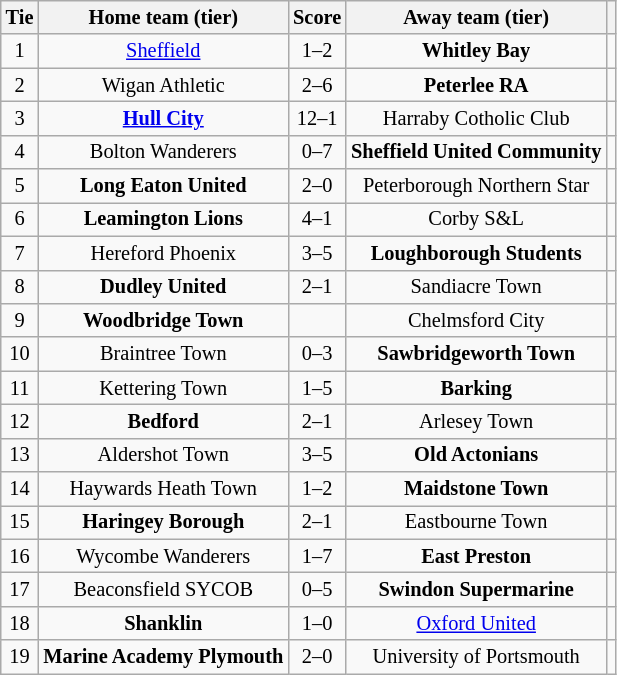<table class="wikitable" style="text-align:center; font-size:85%">
<tr>
<th>Tie</th>
<th>Home team (tier)</th>
<th>Score</th>
<th>Away team (tier)</th>
<th></th>
</tr>
<tr>
<td align="center">1</td>
<td><a href='#'>Sheffield</a></td>
<td align="center">1–2</td>
<td><strong>Whitley Bay</strong></td>
<td></td>
</tr>
<tr>
<td align="center">2</td>
<td>Wigan Athletic</td>
<td align="center">2–6</td>
<td><strong>Peterlee RA</strong></td>
<td></td>
</tr>
<tr>
<td align="center">3</td>
<td><strong><a href='#'>Hull City</a></strong></td>
<td align="center">12–1</td>
<td>Harraby Cotholic Club</td>
<td></td>
</tr>
<tr>
<td align="center">4</td>
<td>Bolton Wanderers</td>
<td align="center">0–7</td>
<td><strong>Sheffield United Community</strong></td>
<td></td>
</tr>
<tr>
<td align="center">5</td>
<td><strong>Long Eaton United</strong></td>
<td align="center">2–0</td>
<td>Peterborough Northern Star</td>
<td></td>
</tr>
<tr>
<td align="center">6</td>
<td><strong>Leamington Lions</strong></td>
<td align="center">4–1 </td>
<td>Corby S&L</td>
<td></td>
</tr>
<tr>
<td align="center">7</td>
<td>Hereford Phoenix</td>
<td align="center">3–5</td>
<td><strong>Loughborough Students</strong></td>
<td></td>
</tr>
<tr>
<td align="center">8</td>
<td><strong>Dudley United</strong></td>
<td align="center">2–1</td>
<td>Sandiacre Town</td>
<td></td>
</tr>
<tr>
<td align="center">9</td>
<td><strong>Woodbridge Town</strong></td>
<td></td>
<td>Chelmsford City</td>
<td></td>
</tr>
<tr>
<td align="center">10</td>
<td>Braintree Town</td>
<td align="center">0–3</td>
<td><strong>Sawbridgeworth Town</strong></td>
<td></td>
</tr>
<tr>
<td align="center">11</td>
<td>Kettering Town</td>
<td align="center">1–5</td>
<td><strong>Barking</strong></td>
<td></td>
</tr>
<tr>
<td align="center">12</td>
<td><strong>Bedford</strong></td>
<td align="center">2–1</td>
<td>Arlesey Town</td>
<td></td>
</tr>
<tr>
<td align="center">13</td>
<td>Aldershot Town</td>
<td align="center">3–5</td>
<td><strong>Old Actonians</strong></td>
<td></td>
</tr>
<tr>
<td align="center">14</td>
<td>Haywards Heath Town</td>
<td align="center">1–2</td>
<td><strong>Maidstone Town</strong></td>
<td></td>
</tr>
<tr>
<td align="center">15</td>
<td><strong>Haringey Borough</strong></td>
<td align="center">2–1</td>
<td>Eastbourne Town</td>
<td></td>
</tr>
<tr>
<td align="center">16</td>
<td>Wycombe Wanderers</td>
<td align="center">1–7</td>
<td><strong>East Preston</strong></td>
<td></td>
</tr>
<tr>
<td align="center">17</td>
<td>Beaconsfield SYCOB</td>
<td align="center">0–5</td>
<td><strong>Swindon Supermarine</strong></td>
<td></td>
</tr>
<tr>
<td align="center">18</td>
<td><strong>Shanklin</strong></td>
<td align="center">1–0</td>
<td><a href='#'>Oxford United</a></td>
<td></td>
</tr>
<tr>
<td align="center">19</td>
<td><strong>Marine Academy Plymouth</strong></td>
<td align="center">2–0</td>
<td>University of Portsmouth</td>
<td></td>
</tr>
</table>
